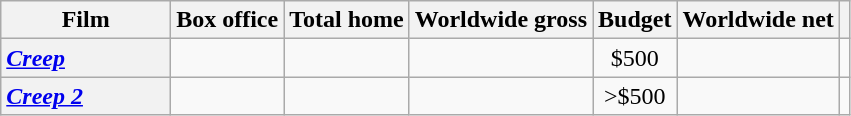<table class="wikitable sortable" style="text-align: center;">
<tr>
<th style="width:20%;">Film</th>
<th>Box office </th>
<th>Total home </th>
<th>Worldwide gross </th>
<th>Budget</th>
<th>Worldwide net </th>
<th></th>
</tr>
<tr>
<th style="text-align: left;"><em><a href='#'>Creep</a></em></th>
<td></td>
<td></td>
<td></td>
<td>$500</td>
<td></td>
<td></td>
</tr>
<tr>
<th style="text-align: left;"><em><a href='#'>Creep 2</a></em></th>
<td></td>
<td></td>
<td></td>
<td>>$500</td>
<td></td>
<td></td>
</tr>
</table>
